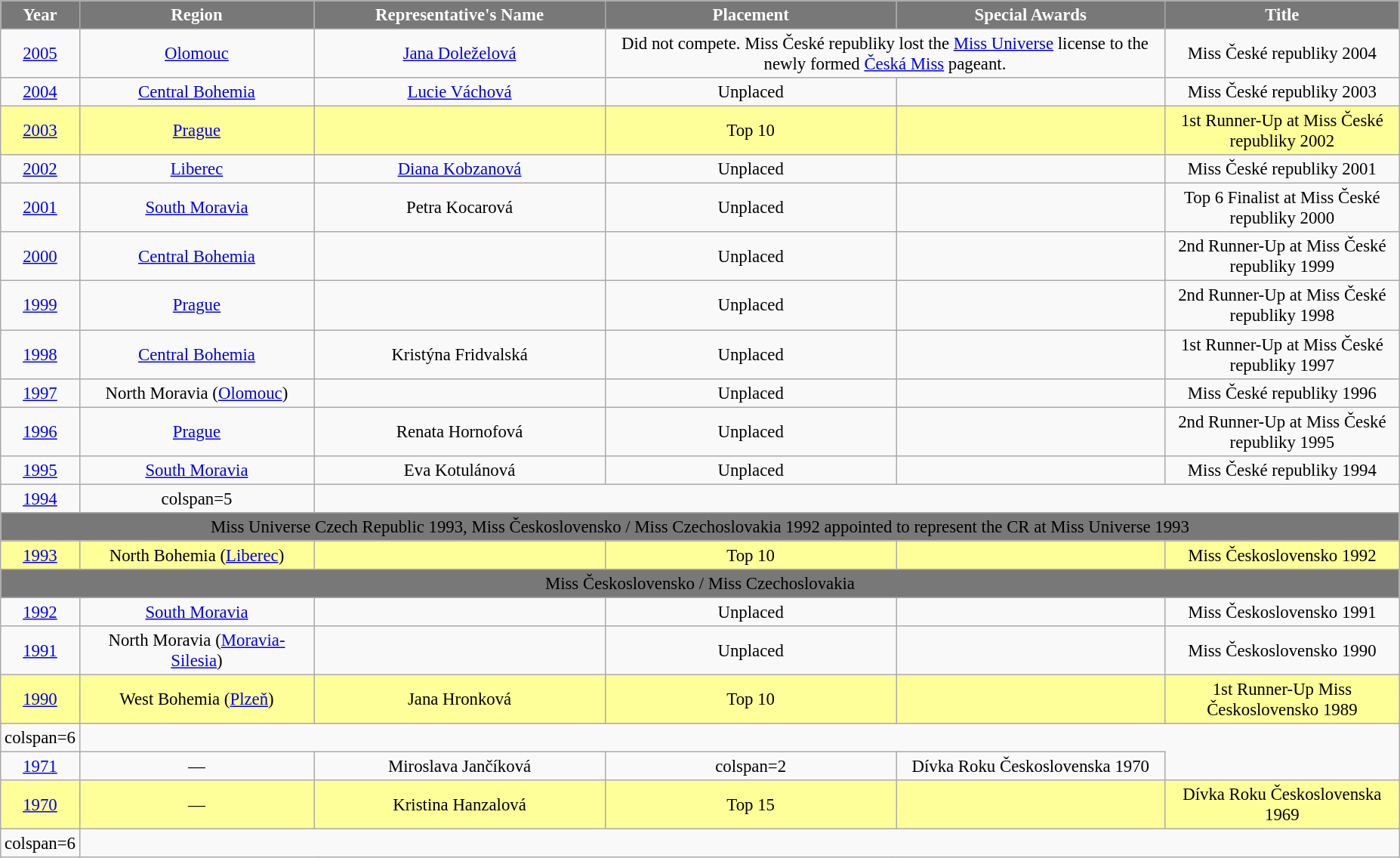<table class="wikitable sortable" style="font-size: 95%; text-align:center">
<tr>
<th width="60" style="background-color:#787878;color:#FFFFFF;">Year</th>
<th width="200" style="background-color:#787878;color:#FFFFFF;">Region</th>
<th width="250" style="background-color:#787878;color:#FFFFFF;">Representative's Name</th>
<th width="250" style="background-color:#787878;color:#FFFFFF;">Placement</th>
<th width="230" style="background-color:#787878;color:#FFFFFF;">Special Awards</th>
<th width="200" style="background-color:#787878;color:#FFFFFF;">Title</th>
</tr>
<tr>
<td><a href='#'>2005</a></td>
<td><a href='#'>Olomouc</a></td>
<td><a href='#'>Jana Doleželová</a></td>
<td colspan=2 align=center>Did not compete. Miss České republiky lost the <a href='#'>Miss Universe</a> license to the newly formed <a href='#'>Česká Miss</a> pageant.</td>
<td>Miss České republiky 2004</td>
</tr>
<tr>
<td><a href='#'>2004</a></td>
<td><a href='#'>Central Bohemia</a></td>
<td><a href='#'>Lucie Váchová</a></td>
<td>Unplaced</td>
<td></td>
<td>Miss České republiky 2003</td>
</tr>
<tr style="background-color:#FFFF99;">
<td><a href='#'>2003</a></td>
<td><a href='#'>Prague</a></td>
<td></td>
<td>Top 10</td>
<td></td>
<td>1st Runner-Up at Miss České republiky 2002</td>
</tr>
<tr>
<td><a href='#'>2002</a></td>
<td><a href='#'>Liberec</a></td>
<td><a href='#'>Diana Kobzanová</a></td>
<td>Unplaced</td>
<td></td>
<td>Miss České republiky 2001</td>
</tr>
<tr>
<td><a href='#'>2001</a></td>
<td><a href='#'>South Moravia</a></td>
<td>Petra Kocarová</td>
<td>Unplaced</td>
<td></td>
<td>Top 6 Finalist at Miss České republiky 2000</td>
</tr>
<tr>
<td><a href='#'>2000</a></td>
<td><a href='#'>Central Bohemia</a></td>
<td></td>
<td>Unplaced</td>
<td></td>
<td>2nd Runner-Up at Miss České republiky 1999</td>
</tr>
<tr>
<td><a href='#'>1999</a></td>
<td><a href='#'>Prague</a></td>
<td></td>
<td>Unplaced</td>
<td></td>
<td>2nd Runner-Up at Miss České republiky 1998</td>
</tr>
<tr>
<td><a href='#'>1998</a></td>
<td><a href='#'>Central Bohemia</a></td>
<td>Kristýna Fridvalská</td>
<td>Unplaced</td>
<td></td>
<td>1st Runner-Up at Miss České republiky 1997</td>
</tr>
<tr>
<td><a href='#'>1997</a></td>
<td>North Moravia (<a href='#'>Olomouc</a>)</td>
<td></td>
<td>Unplaced</td>
<td></td>
<td>Miss České republiky 1996</td>
</tr>
<tr>
<td><a href='#'>1996</a></td>
<td><a href='#'>Prague</a></td>
<td>Renata Hornofová</td>
<td>Unplaced</td>
<td></td>
<td>2nd Runner-Up at Miss České republiky 1995</td>
</tr>
<tr>
<td><a href='#'>1995</a></td>
<td><a href='#'>South Moravia</a></td>
<td>Eva Kotulánová</td>
<td>Unplaced</td>
<td></td>
<td>Miss České republiky 1994</td>
</tr>
<tr>
<td><a href='#'>1994</a></td>
<td>colspan=5 </td>
</tr>
<tr bgcolor="#787878" align="center">
<td colspan="6"><span>Miss Universe Czech Republic 1993, Miss Československo / Miss Czechoslovakia 1992 appointed to represent the CR at Miss Universe 1993</span></td>
</tr>
<tr style="background-color:#FFFF99;">
<td><a href='#'>1993</a></td>
<td>North Bohemia (<a href='#'>Liberec</a>)</td>
<td></td>
<td>Top 10</td>
<td></td>
<td>Miss Československo 1992</td>
</tr>
<tr bgcolor="#787878" align="center">
<td colspan="6"><span>Miss Československo / Miss Czechoslovakia</span></td>
</tr>
<tr>
<td><a href='#'>1992</a></td>
<td><a href='#'>South Moravia</a></td>
<td></td>
<td>Unplaced</td>
<td></td>
<td>Miss Československo 1991</td>
</tr>
<tr>
<td><a href='#'>1991</a></td>
<td>North Moravia (<a href='#'>Moravia-Silesia</a>)</td>
<td></td>
<td>Unplaced</td>
<td></td>
<td>Miss Československo 1990</td>
</tr>
<tr style="background-color:#FFFF99;">
<td><a href='#'>1990</a></td>
<td>West Bohemia (<a href='#'>Plzeň</a>)</td>
<td>Jana Hronková</td>
<td>Top 10</td>
<td></td>
<td>1st Runner-Up Miss Československo 1989</td>
</tr>
<tr>
<td>colspan=6 </td>
</tr>
<tr>
<td><a href='#'>1971</a></td>
<td>—</td>
<td>Miroslava Jančíková</td>
<td>colspan=2 </td>
<td>Dívka Roku Československa 1970</td>
</tr>
<tr style="background-color:#FFFF99;">
<td><a href='#'>1970</a></td>
<td>—</td>
<td>Kristina Hanzalová</td>
<td>Top 15</td>
<td></td>
<td>Dívka Roku Československa 1969</td>
</tr>
<tr>
<td>colspan=6 </td>
</tr>
</table>
